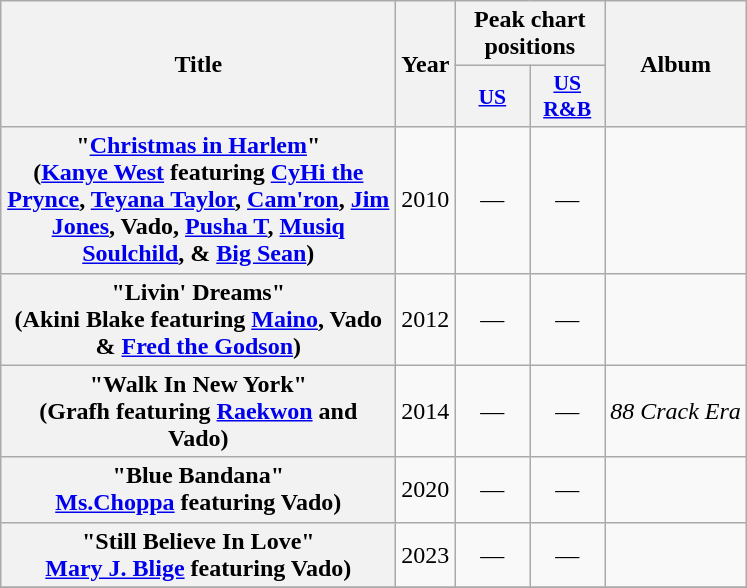<table class="wikitable plainrowheaders" style="text-align:center;">
<tr>
<th scope="col" rowspan="2" style="width:16em;">Title</th>
<th scope="col" rowspan="2">Year</th>
<th scope="col" colspan="2">Peak chart positions</th>
<th scope="col" rowspan="2">Album</th>
</tr>
<tr>
<th scope="col" style="width:3em;font-size:90%;"><a href='#'>US</a></th>
<th scope="col" style="width:3em;font-size:90%;"><a href='#'>US<br>R&B</a></th>
</tr>
<tr>
<th scope="row">"<a href='#'>Christmas in Harlem</a>"<br><span>(<a href='#'>Kanye West</a> featuring <a href='#'>CyHi the Prynce</a>, <a href='#'>Teyana Taylor</a>, <a href='#'>Cam'ron</a>, <a href='#'>Jim Jones</a>, Vado, <a href='#'>Pusha T</a>, <a href='#'>Musiq Soulchild</a>, & <a href='#'>Big Sean</a>)</span></th>
<td rowspan="1">2010</td>
<td>—</td>
<td>—</td>
<td></td>
</tr>
<tr>
<th scope="row">"Livin' Dreams"<br><span>(Akini Blake featuring <a href='#'>Maino</a>, Vado & <a href='#'>Fred the Godson</a>)</span></th>
<td rowspan="1">2012</td>
<td>—</td>
<td>—</td>
<td></td>
</tr>
<tr>
<th scope="row">"Walk In New York"<br><span>(Grafh featuring <a href='#'>Raekwon</a> and Vado)</span></th>
<td rowspan="1">2014</td>
<td>—</td>
<td>—</td>
<td><em>88 Crack Era</em></td>
</tr>
<tr>
<th scope="row">"Blue Bandana"<br><span><a href='#'>Ms.Choppa</a> featuring Vado)</span></th>
<td rowspan="1">2020</td>
<td>—</td>
<td>—</td>
<td></td>
</tr>
<tr>
<th scope="row">"Still Believe In Love"<br><span><a href='#'>Mary J. Blige</a> featuring Vado)</span></th>
<td rowspan="1">2023</td>
<td>—</td>
<td>—</td>
<td></td>
</tr>
<tr>
</tr>
</table>
